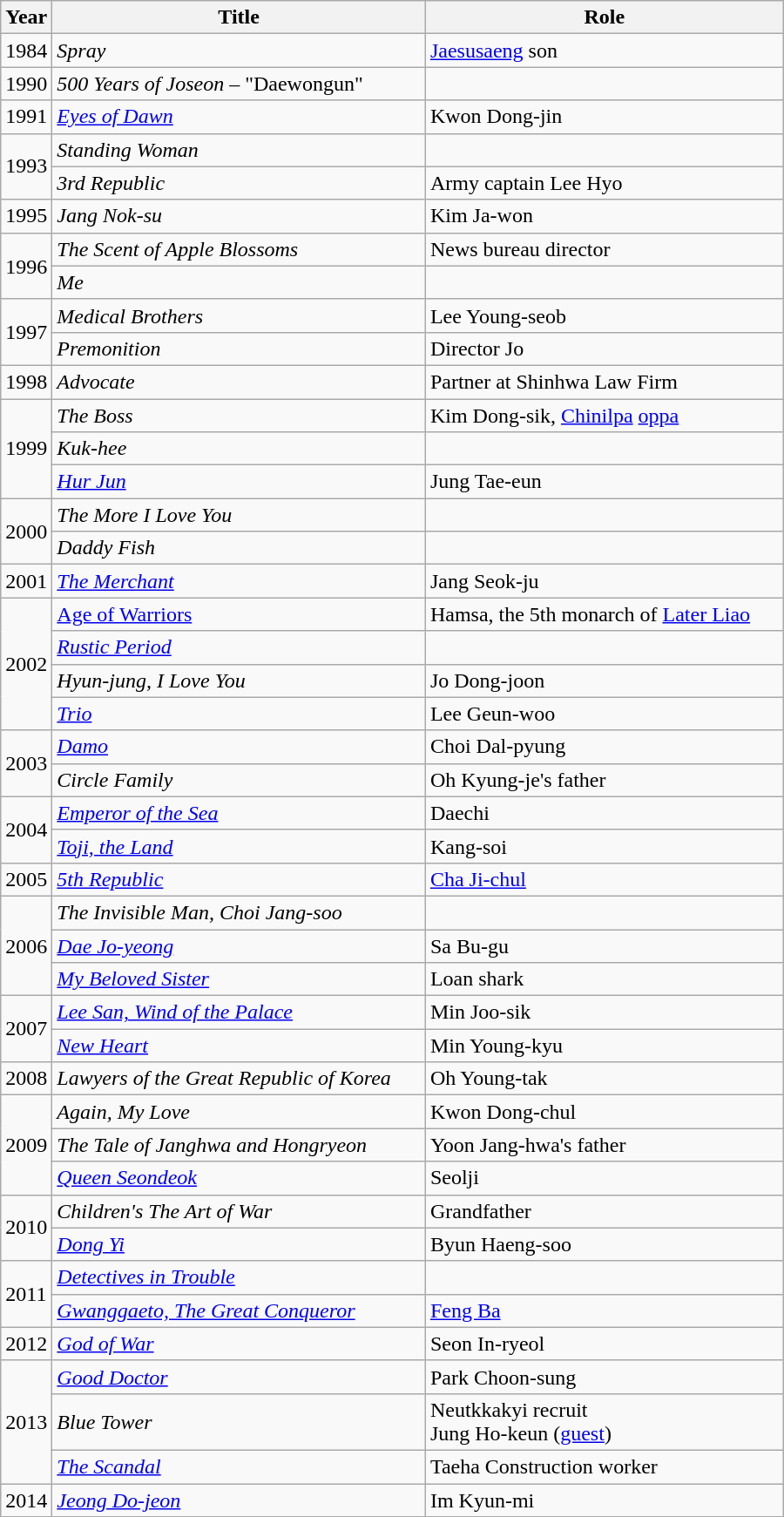<table class="wikitable" style="width:600px">
<tr>
<th width=10>Year</th>
<th>Title</th>
<th>Role</th>
</tr>
<tr>
<td>1984</td>
<td><em>Spray</em></td>
<td><a href='#'>Jaesusaeng</a> son</td>
</tr>
<tr>
<td>1990</td>
<td><em>500 Years of Joseon</em> – "Daewongun"</td>
<td></td>
</tr>
<tr>
<td>1991</td>
<td><em><a href='#'>Eyes of Dawn</a></em></td>
<td>Kwon Dong-jin</td>
</tr>
<tr>
<td rowspan=2>1993</td>
<td><em>Standing Woman</em></td>
<td></td>
</tr>
<tr>
<td><em>3rd Republic</em></td>
<td>Army captain Lee Hyo</td>
</tr>
<tr>
<td>1995</td>
<td><em>Jang Nok-su</em></td>
<td>Kim Ja-won</td>
</tr>
<tr>
<td rowspan=2>1996</td>
<td><em>The Scent of Apple Blossoms</em></td>
<td>News bureau director</td>
</tr>
<tr>
<td><em>Me</em></td>
<td></td>
</tr>
<tr>
<td rowspan=2>1997</td>
<td><em>Medical Brothers</em></td>
<td>Lee Young-seob</td>
</tr>
<tr>
<td><em>Premonition</em></td>
<td>Director Jo</td>
</tr>
<tr>
<td>1998</td>
<td><em>Advocate</em></td>
<td>Partner at Shinhwa Law Firm</td>
</tr>
<tr>
<td rowspan=3>1999</td>
<td><em>The Boss</em></td>
<td>Kim Dong-sik, <a href='#'>Chinilpa</a> <a href='#'>oppa</a></td>
</tr>
<tr>
<td><em>Kuk-hee</em></td>
<td></td>
</tr>
<tr>
<td><em><a href='#'>Hur Jun</a></em></td>
<td>Jung Tae-eun</td>
</tr>
<tr>
<td rowspan=2>2000</td>
<td><em>The More I Love You</em></td>
<td></td>
</tr>
<tr>
<td><em>Daddy Fish</em></td>
<td></td>
</tr>
<tr>
<td>2001</td>
<td><em><a href='#'>The Merchant</a></em></td>
<td>Jang Seok-ju</td>
</tr>
<tr>
<td rowspan=4>2002</td>
<td><a href='#'>Age of Warriors</a></td>
<td>Hamsa, the 5th monarch of <a href='#'>Later Liao</a></td>
</tr>
<tr>
<td><em><a href='#'>Rustic Period</a></em></td>
<td></td>
</tr>
<tr>
<td><em>Hyun-jung, I Love You</em></td>
<td>Jo Dong-joon</td>
</tr>
<tr>
<td><em><a href='#'>Trio</a></em></td>
<td>Lee Geun-woo</td>
</tr>
<tr>
<td rowspan=2>2003</td>
<td><em><a href='#'>Damo</a></em></td>
<td>Choi Dal-pyung</td>
</tr>
<tr>
<td><em>Circle Family</em></td>
<td>Oh Kyung-je's father</td>
</tr>
<tr>
<td rowspan=2>2004</td>
<td><em><a href='#'>Emperor of the Sea</a></em></td>
<td>Daechi</td>
</tr>
<tr>
<td><em><a href='#'>Toji, the Land</a></em></td>
<td>Kang-soi</td>
</tr>
<tr>
<td>2005</td>
<td><em><a href='#'>5th Republic</a></em></td>
<td><a href='#'>Cha Ji-chul</a></td>
</tr>
<tr>
<td rowspan=3>2006</td>
<td><em>The Invisible Man, Choi Jang-soo</em></td>
<td></td>
</tr>
<tr>
<td><em><a href='#'>Dae Jo-yeong</a></em></td>
<td>Sa Bu-gu</td>
</tr>
<tr>
<td><em><a href='#'>My Beloved Sister</a></em></td>
<td>Loan shark</td>
</tr>
<tr>
<td rowspan=2>2007</td>
<td><em><a href='#'>Lee San, Wind of the Palace</a></em></td>
<td>Min Joo-sik</td>
</tr>
<tr>
<td><em><a href='#'>New Heart</a></em></td>
<td>Min Young-kyu</td>
</tr>
<tr>
<td>2008</td>
<td><em>Lawyers of the Great Republic of Korea</em> </td>
<td>Oh Young-tak</td>
</tr>
<tr>
<td rowspan=3>2009</td>
<td><em>Again, My Love</em> </td>
<td>Kwon Dong-chul</td>
</tr>
<tr>
<td><em>The Tale of Janghwa and Hongryeon</em></td>
<td>Yoon Jang-hwa's father</td>
</tr>
<tr>
<td><em><a href='#'>Queen Seondeok</a></em></td>
<td>Seolji</td>
</tr>
<tr>
<td rowspan=2>2010</td>
<td><em>Children's The Art of War</em></td>
<td>Grandfather</td>
</tr>
<tr>
<td><em><a href='#'>Dong Yi</a></em></td>
<td>Byun Haeng-soo</td>
</tr>
<tr>
<td rowspan=2>2011</td>
<td><em><a href='#'>Detectives in Trouble</a></em></td>
<td></td>
</tr>
<tr>
<td><em><a href='#'>Gwanggaeto, The Great Conqueror</a></em></td>
<td><a href='#'>Feng Ba</a></td>
</tr>
<tr>
<td>2012</td>
<td><em><a href='#'>God of War</a></em></td>
<td>Seon In-ryeol</td>
</tr>
<tr>
<td rowspan=3>2013</td>
<td><em><a href='#'>Good Doctor</a></em></td>
<td>Park Choon-sung</td>
</tr>
<tr>
<td><em>Blue Tower</em></td>
<td>Neutkkakyi recruit <br> Jung Ho-keun (<a href='#'>guest</a>)</td>
</tr>
<tr>
<td><em><a href='#'>The Scandal</a></em></td>
<td>Taeha Construction worker</td>
</tr>
<tr>
<td>2014</td>
<td><em><a href='#'>Jeong Do-jeon</a></em></td>
<td>Im Kyun-mi</td>
</tr>
<tr>
</tr>
</table>
